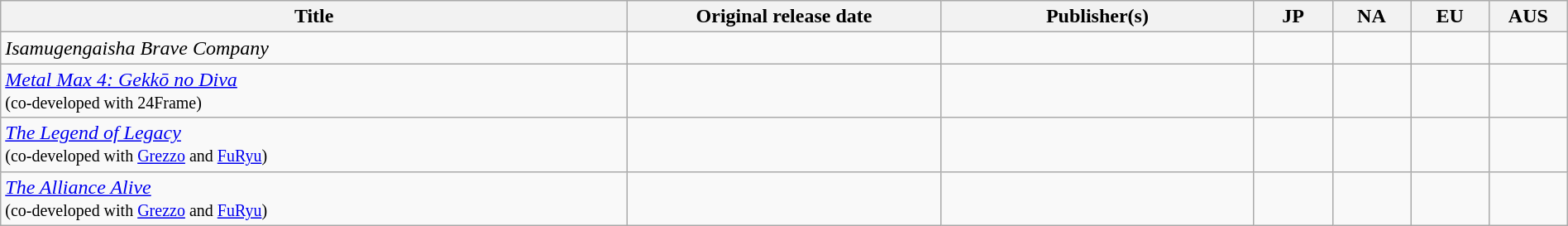<table class="wikitable sortable" style="width: 100%;">
<tr>
<th style="width:40%;">Title</th>
<th style="width:20%;">Original release date</th>
<th style="width:20%;">Publisher(s)</th>
<th style="width:5%;">JP</th>
<th style="width:5%;">NA</th>
<th style="width:5%;">EU</th>
<th style="width:5%;">AUS</th>
</tr>
<tr>
<td><em>Isamugengaisha Brave Company</em></td>
<td></td>
<td></td>
<td></td>
<td></td>
<td></td>
<td></td>
</tr>
<tr>
<td><em><a href='#'>Metal Max 4: Gekkō no Diva</a></em><br><small>(co-developed with 24Frame)</small></td>
<td></td>
<td></td>
<td></td>
<td></td>
<td></td>
<td></td>
</tr>
<tr>
<td><em><a href='#'>The Legend of Legacy</a></em><br><small>(co-developed with <a href='#'>Grezzo</a> and <a href='#'>FuRyu</a>)</small></td>
<td></td>
<td></td>
<td></td>
<td></td>
<td></td>
<td></td>
</tr>
<tr>
<td><em><a href='#'>The Alliance Alive</a></em><br><small>(co-developed with <a href='#'>Grezzo</a> and <a href='#'>FuRyu</a>)</small></td>
<td></td>
<td></td>
<td></td>
<td></td>
<td></td>
<td></td>
</tr>
</table>
